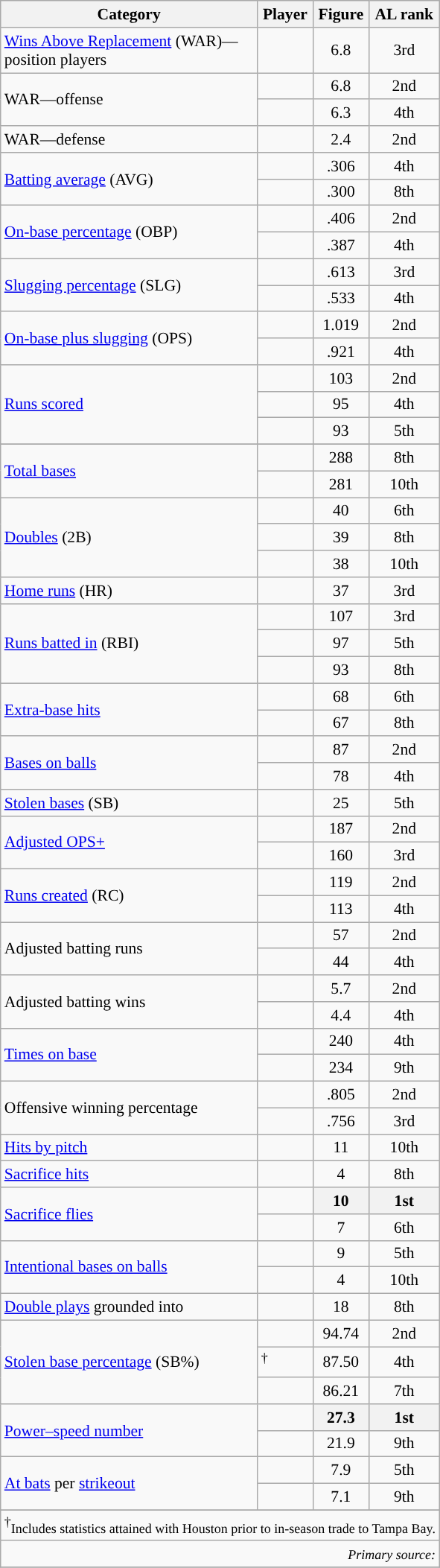<table class="wikitable sortable" border="1" style="font-size: 90%">
<tr>
<th>Category</th>
<th>Player</th>
<th>Figure</th>
<th>AL rank</th>
</tr>
<tr>
<td><a href='#'>Wins Above Replacement</a> (WAR)—<br>position players</td>
<td></td>
<td align="center">6.8</td>
<td align="center">3rd</td>
</tr>
<tr>
<td rowspan="2">WAR—offense</td>
<td></td>
<td align="center">6.8</td>
<td align="center">2nd</td>
</tr>
<tr>
<td></td>
<td align="center">6.3</td>
<td align="center">4th</td>
</tr>
<tr>
<td>WAR—defense</td>
<td></td>
<td align="center">2.4</td>
<td align="center">2nd</td>
</tr>
<tr>
<td rowspan="2"><a href='#'>Batting average</a> (AVG)</td>
<td></td>
<td align="center">.306</td>
<td align="center">4th</td>
</tr>
<tr>
<td></td>
<td align="center">.300</td>
<td align="center">8th</td>
</tr>
<tr>
<td rowspan="2"><a href='#'>On-base percentage</a> (OBP)</td>
<td></td>
<td align="center">.406</td>
<td align="center">2nd</td>
</tr>
<tr>
<td></td>
<td align="center">.387</td>
<td align="center">4th</td>
</tr>
<tr>
<td rowspan="2"><a href='#'>Slugging percentage</a> (SLG)</td>
<td></td>
<td align="center">.613</td>
<td align="center">3rd</td>
</tr>
<tr>
<td></td>
<td align="center">.533</td>
<td align="center">4th</td>
</tr>
<tr>
<td rowspan="2"><a href='#'>On-base plus slugging</a> (OPS)</td>
<td></td>
<td align="center">1.019</td>
<td align="center">2nd</td>
</tr>
<tr>
<td></td>
<td align="center">.921</td>
<td align="center">4th</td>
</tr>
<tr>
<td rowspan="3"><a href='#'>Runs scored</a></td>
<td></td>
<td align="center">103</td>
<td align="center">2nd</td>
</tr>
<tr>
<td></td>
<td align="center">95</td>
<td align="center">4th</td>
</tr>
<tr>
<td></td>
<td align="center">93</td>
<td align="center">5th</td>
</tr>
<tr>
</tr>
<tr>
<td rowspan="2"><a href='#'>Total bases</a></td>
<td></td>
<td align="center">288</td>
<td align="center">8th</td>
</tr>
<tr>
<td></td>
<td align="center">281</td>
<td align="center">10th</td>
</tr>
<tr>
<td rowspan="3"><a href='#'>Doubles</a> (2B)</td>
<td></td>
<td align="center">40</td>
<td align="center">6th</td>
</tr>
<tr>
<td></td>
<td align="center">39</td>
<td align="center">8th</td>
</tr>
<tr>
<td></td>
<td align="center">38</td>
<td align="center">10th</td>
</tr>
<tr>
<td><a href='#'>Home runs</a> (HR)</td>
<td></td>
<td align="center">37</td>
<td align="center">3rd</td>
</tr>
<tr>
<td rowspan="3"><a href='#'>Runs batted in</a> (RBI)</td>
<td></td>
<td align="center">107</td>
<td align="center">3rd</td>
</tr>
<tr>
<td></td>
<td align="center">97</td>
<td align="center">5th</td>
</tr>
<tr>
<td></td>
<td align="center">93</td>
<td align="center">8th</td>
</tr>
<tr>
<td rowspan="2"><a href='#'>Extra-base hits</a></td>
<td></td>
<td align="center">68</td>
<td align="center">6th</td>
</tr>
<tr>
<td></td>
<td align="center">67</td>
<td align="center">8th</td>
</tr>
<tr>
<td rowspan="2"><a href='#'>Bases on balls</a></td>
<td></td>
<td align="center">87</td>
<td align="center">2nd</td>
</tr>
<tr>
<td></td>
<td align="center">78</td>
<td align="center">4th</td>
</tr>
<tr>
<td><a href='#'>Stolen bases</a> (SB)</td>
<td></td>
<td align="center">25</td>
<td align="center">5th</td>
</tr>
<tr>
<td rowspan="2"><a href='#'>Adjusted OPS+</a></td>
<td></td>
<td align="center">187</td>
<td align="center">2nd</td>
</tr>
<tr>
<td></td>
<td align="center">160</td>
<td align="center">3rd</td>
</tr>
<tr>
<td rowspan="2"><a href='#'>Runs created</a> (RC)</td>
<td></td>
<td align="center">119</td>
<td align="center">2nd</td>
</tr>
<tr>
<td></td>
<td align="center">113</td>
<td align="center">4th</td>
</tr>
<tr>
<td rowspan="2">Adjusted batting runs</td>
<td></td>
<td align="center">57</td>
<td align="center">2nd</td>
</tr>
<tr>
<td></td>
<td align="center">44</td>
<td align="center">4th</td>
</tr>
<tr>
<td rowspan="2">Adjusted batting wins</td>
<td></td>
<td align="center">5.7</td>
<td align="center">2nd</td>
</tr>
<tr>
<td></td>
<td align="center">4.4</td>
<td align="center">4th</td>
</tr>
<tr>
<td rowspan="2"><a href='#'>Times on base</a></td>
<td></td>
<td align="center">240</td>
<td align="center">4th</td>
</tr>
<tr>
<td></td>
<td align="center">234</td>
<td align="center">9th</td>
</tr>
<tr>
<td rowspan="2">Offensive winning percentage</td>
<td></td>
<td align="center">.805</td>
<td align="center">2nd</td>
</tr>
<tr>
<td></td>
<td align="center">.756</td>
<td align="center">3rd</td>
</tr>
<tr>
<td><a href='#'>Hits by pitch</a></td>
<td></td>
<td align="center">11</td>
<td align="center">10th</td>
</tr>
<tr>
<td><a href='#'>Sacrifice hits</a></td>
<td></td>
<td align="center">4</td>
<td align="center">8th</td>
</tr>
<tr>
<td rowspan="2"><a href='#'>Sacrifice flies</a></td>
<td></td>
<th align="center">10</th>
<th align="center">1st</th>
</tr>
<tr>
<td></td>
<td align="center">7</td>
<td align="center">6th</td>
</tr>
<tr>
<td rowspan="2"><a href='#'>Intentional bases on balls</a></td>
<td></td>
<td align="center">9</td>
<td align="center">5th</td>
</tr>
<tr>
<td></td>
<td align="center">4</td>
<td align="center">10th</td>
</tr>
<tr>
<td><a href='#'>Double plays</a> grounded into</td>
<td></td>
<td align="center">18</td>
<td align="center">8th</td>
</tr>
<tr>
<td rowspan="3"><a href='#'>Stolen base percentage</a> (SB%)</td>
<td></td>
<td align="center">94.74</td>
<td align="center">2nd</td>
</tr>
<tr>
<td> <sup>†</sup></td>
<td align="center">87.50</td>
<td align="center">4th</td>
</tr>
<tr>
<td></td>
<td align="center">86.21</td>
<td align="center">7th</td>
</tr>
<tr>
<td rowspan="2"><a href='#'>Power–speed number</a></td>
<td></td>
<th align="center">27.3</th>
<th align="center">1st</th>
</tr>
<tr>
<td></td>
<td align="center">21.9</td>
<td align="center">9th</td>
</tr>
<tr>
<td rowspan="2"><a href='#'>At bats</a> per <a href='#'>strikeout</a></td>
<td></td>
<td align="center">7.9</td>
<td align="center">5th</td>
</tr>
<tr>
<td></td>
<td align="center">7.1</td>
<td align="center">9th</td>
</tr>
<tr>
</tr>
<tr class="sortbottom">
<td colspan="4"><sup>†</sup><small>Includes statistics attained with Houston prior to in-season trade to Tampa Bay.</small><br></td>
</tr>
<tr class="sortbottom">
<td colspan="4;" align="right"><small><em>Primary source:</em></small></td>
</tr>
<tr>
</tr>
</table>
